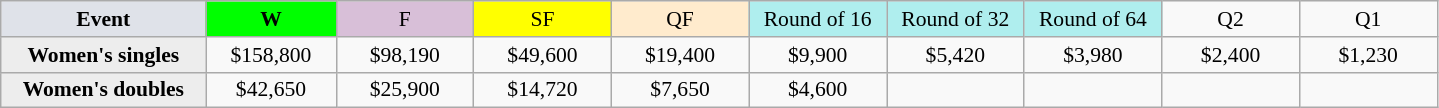<table class=wikitable style=font-size:90%;text-align:center>
<tr>
<td width=130 bgcolor=dfe2e9><strong>Event</strong></td>
<td width=80 bgcolor=lime><strong>W</strong></td>
<td width=85 bgcolor=thistle>F</td>
<td width=85 bgcolor=ffff00>SF</td>
<td width=85 bgcolor=ffebcd>QF</td>
<td width=85 bgcolor=afeeee>Round of 16</td>
<td width=85 bgcolor=afeeee>Round of 32</td>
<td width=85 bgcolor=afeeee>Round of 64</td>
<td width=85>Q2</td>
<td width=85>Q1</td>
</tr>
<tr>
<th style=background:#ededed>Women's singles</th>
<td>$158,800</td>
<td>$98,190</td>
<td>$49,600</td>
<td>$19,400</td>
<td>$9,900</td>
<td>$5,420</td>
<td>$3,980</td>
<td>$2,400</td>
<td>$1,230</td>
</tr>
<tr>
<th style=background:#ededed>Women's doubles</th>
<td>$42,650</td>
<td>$25,900</td>
<td>$14,720</td>
<td>$7,650</td>
<td>$4,600</td>
<td></td>
<td></td>
<td></td>
<td></td>
</tr>
</table>
